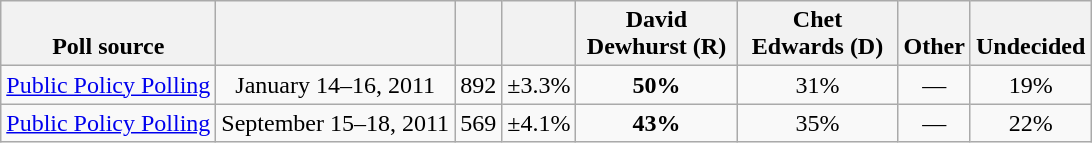<table class="wikitable" style="text-align:center">
<tr valign=bottom>
<th>Poll source</th>
<th></th>
<th></th>
<th></th>
<th style="width:100px;">David<br>Dewhurst (R)</th>
<th style="width:100px;">Chet<br>Edwards (D)</th>
<th>Other</th>
<th>Undecided</th>
</tr>
<tr>
<td align=left><a href='#'>Public Policy Polling</a></td>
<td>January 14–16, 2011</td>
<td>892</td>
<td>±3.3%</td>
<td><strong>50%</strong></td>
<td>31%</td>
<td>—</td>
<td>19%</td>
</tr>
<tr>
<td align=left><a href='#'>Public Policy Polling</a></td>
<td>September 15–18, 2011</td>
<td>569</td>
<td>±4.1%</td>
<td><strong>43%</strong></td>
<td>35%</td>
<td>—</td>
<td>22%</td>
</tr>
</table>
